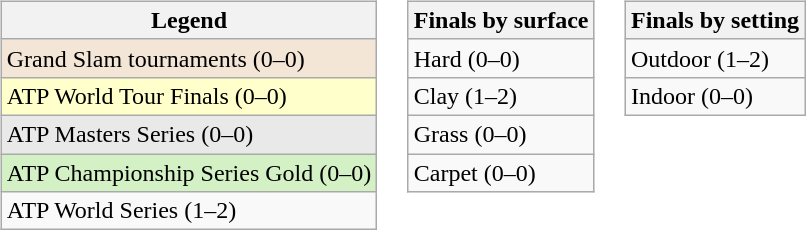<table>
<tr valign="top">
<td><br><table class="wikitable">
<tr>
<th>Legend</th>
</tr>
<tr style="background:#f3e6d7;">
<td>Grand Slam tournaments (0–0)</td>
</tr>
<tr style="background:#ffffcc;">
<td>ATP World Tour Finals (0–0)</td>
</tr>
<tr style="background:#e9e9e9;">
<td>ATP Masters Series (0–0)</td>
</tr>
<tr style="background:#d4f1c5;">
<td>ATP Championship Series Gold (0–0)</td>
</tr>
<tr>
<td>ATP World Series (1–2)</td>
</tr>
</table>
</td>
<td><br><table class="wikitable">
<tr>
<th>Finals by surface</th>
</tr>
<tr>
<td>Hard (0–0)</td>
</tr>
<tr>
<td>Clay (1–2)</td>
</tr>
<tr>
<td>Grass (0–0)</td>
</tr>
<tr>
<td>Carpet (0–0)</td>
</tr>
</table>
</td>
<td><br><table class="wikitable">
<tr>
<th>Finals by setting</th>
</tr>
<tr>
<td>Outdoor (1–2)</td>
</tr>
<tr>
<td>Indoor (0–0)</td>
</tr>
</table>
</td>
</tr>
</table>
